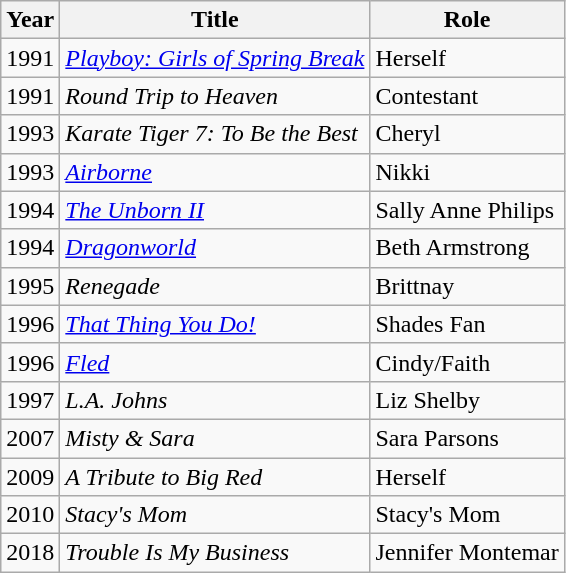<table class="wikitable sortable">
<tr>
<th>Year</th>
<th>Title</th>
<th>Role</th>
</tr>
<tr>
<td>1991</td>
<td><em><a href='#'>Playboy: Girls of Spring Break</a></em></td>
<td>Herself</td>
</tr>
<tr>
<td>1991</td>
<td><em>Round Trip to Heaven</em></td>
<td>Contestant</td>
</tr>
<tr>
<td>1993</td>
<td><em>Karate Tiger 7: To Be the Best</em></td>
<td>Cheryl</td>
</tr>
<tr>
<td>1993</td>
<td><em><a href='#'>Airborne</a></em></td>
<td>Nikki</td>
</tr>
<tr>
<td>1994</td>
<td><em><a href='#'>The Unborn II</a></em></td>
<td>Sally Anne Philips</td>
</tr>
<tr>
<td>1994</td>
<td><em><a href='#'>Dragonworld</a></em></td>
<td>Beth Armstrong</td>
</tr>
<tr>
<td>1995</td>
<td><em>Renegade</em></td>
<td>Brittnay</td>
</tr>
<tr>
<td>1996</td>
<td><em><a href='#'>That Thing You Do!</a></em></td>
<td>Shades Fan</td>
</tr>
<tr>
<td>1996</td>
<td><em><a href='#'>Fled</a></em></td>
<td>Cindy/Faith</td>
</tr>
<tr>
<td>1997</td>
<td><em>L.A. Johns</em></td>
<td>Liz Shelby</td>
</tr>
<tr>
<td>2007</td>
<td><em>Misty & Sara</em></td>
<td>Sara Parsons</td>
</tr>
<tr>
<td>2009</td>
<td><em>A Tribute to Big Red</em></td>
<td>Herself</td>
</tr>
<tr>
<td>2010</td>
<td><em>Stacy's Mom</em></td>
<td>Stacy's Mom</td>
</tr>
<tr>
<td>2018</td>
<td><em>Trouble Is My Business</em></td>
<td>Jennifer Montemar</td>
</tr>
</table>
